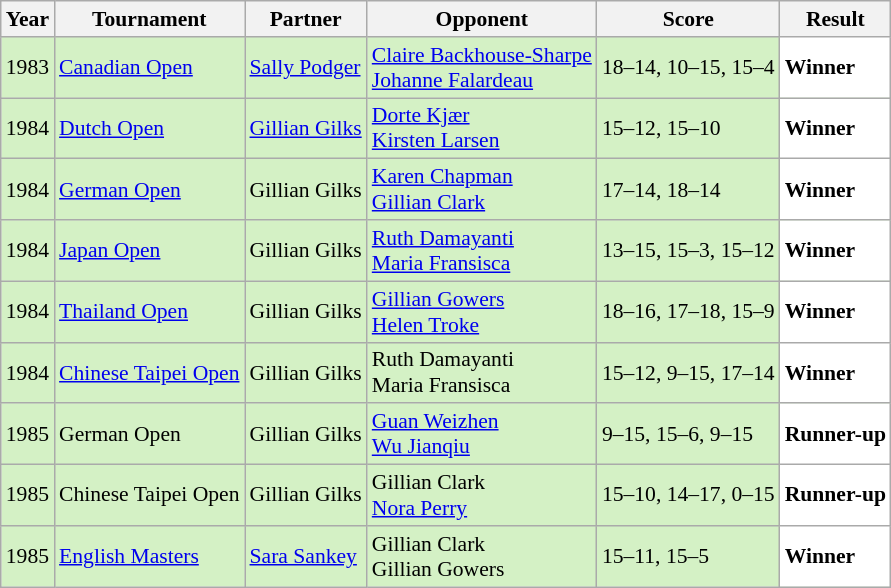<table class="sortable wikitable" style="font-size: 90%;">
<tr>
<th>Year</th>
<th>Tournament</th>
<th>Partner</th>
<th>Opponent</th>
<th>Score</th>
<th>Result</th>
</tr>
<tr style="background:#D4F1C5">
<td align="center">1983</td>
<td align="left"><a href='#'>Canadian Open</a></td>
<td align="left"> <a href='#'>Sally Podger</a></td>
<td align="left"> <a href='#'>Claire Backhouse-Sharpe</a><br> <a href='#'>Johanne Falardeau</a></td>
<td align="left">18–14, 10–15, 15–4</td>
<td style="text-align:left; background:white"> <strong>Winner</strong></td>
</tr>
<tr style="background:#D4F1C5">
<td align="center">1984</td>
<td align="left"><a href='#'>Dutch Open</a></td>
<td align="left"> <a href='#'>Gillian Gilks</a></td>
<td align="left"> <a href='#'>Dorte Kjær</a><br> <a href='#'>Kirsten Larsen</a></td>
<td align="left">15–12, 15–10</td>
<td style="text-align:left; background:white"> <strong>Winner</strong></td>
</tr>
<tr style="background:#D4F1C5">
<td align="center">1984</td>
<td align="left"><a href='#'>German Open</a></td>
<td align="left"> Gillian Gilks</td>
<td align="left"> <a href='#'>Karen Chapman</a><br> <a href='#'>Gillian Clark</a></td>
<td align="left">17–14, 18–14</td>
<td style="text-align:left; background:white"> <strong>Winner</strong></td>
</tr>
<tr style="background:#D4F1C5">
<td align="center">1984</td>
<td align="left"><a href='#'>Japan Open</a></td>
<td align="left"> Gillian Gilks</td>
<td align="left"> <a href='#'>Ruth Damayanti</a> <br>  <a href='#'>Maria Fransisca</a></td>
<td align="left">13–15, 15–3, 15–12</td>
<td style="text-align:left; background:white"> <strong>Winner</strong></td>
</tr>
<tr style="background:#D4F1C5">
<td align="center">1984</td>
<td align="left"><a href='#'>Thailand Open</a></td>
<td align="left"> Gillian Gilks</td>
<td align="left"> <a href='#'>Gillian Gowers</a><br> <a href='#'>Helen Troke</a></td>
<td align="left">18–16, 17–18, 15–9</td>
<td style="text-align:left; background:white"> <strong>Winner</strong></td>
</tr>
<tr style="background:#D4F1C5">
<td align="center">1984</td>
<td align="left"><a href='#'>Chinese Taipei Open</a></td>
<td align="left"> Gillian Gilks</td>
<td align="left"> Ruth Damayanti<br> Maria Fransisca</td>
<td align="left">15–12, 9–15, 17–14</td>
<td style="text-align:left; background:white"> <strong>Winner</strong></td>
</tr>
<tr style="background:#D4F1C5">
<td align="center">1985</td>
<td align="left">German Open</td>
<td align="left"> Gillian Gilks</td>
<td align="left"> <a href='#'>Guan Weizhen</a><br> <a href='#'>Wu Jianqiu</a></td>
<td align="left">9–15, 15–6, 9–15</td>
<td style="text-align:left; background:white"> <strong>Runner-up</strong></td>
</tr>
<tr style="background:#D4F1C5">
<td align="center">1985</td>
<td align="left">Chinese Taipei Open</td>
<td align="left"> Gillian Gilks</td>
<td align="left"> Gillian Clark<br> <a href='#'>Nora Perry</a></td>
<td align="left">15–10, 14–17, 0–15</td>
<td style="text-align:left; background:white"> <strong>Runner-up</strong></td>
</tr>
<tr style="background:#D4F1C5">
<td align="center">1985</td>
<td align="left"><a href='#'>English Masters</a></td>
<td align="left"> <a href='#'>Sara Sankey</a></td>
<td align="left"> Gillian Clark<br> Gillian Gowers</td>
<td align="left">15–11, 15–5</td>
<td style="text-align:left; background:white"> <strong>Winner</strong></td>
</tr>
</table>
